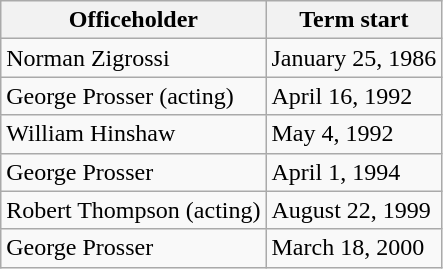<table class="wikitable sortable">
<tr style="vertical-align:bottom;">
<th>Officeholder</th>
<th>Term start</th>
</tr>
<tr>
<td>Norman Zigrossi</td>
<td>January 25, 1986</td>
</tr>
<tr>
<td>George Prosser (acting)</td>
<td>April 16, 1992</td>
</tr>
<tr>
<td>William Hinshaw</td>
<td>May 4, 1992</td>
</tr>
<tr>
<td>George Prosser</td>
<td>April 1, 1994</td>
</tr>
<tr>
<td>Robert Thompson (acting)</td>
<td>August 22, 1999</td>
</tr>
<tr>
<td>George Prosser</td>
<td>March 18, 2000</td>
</tr>
</table>
